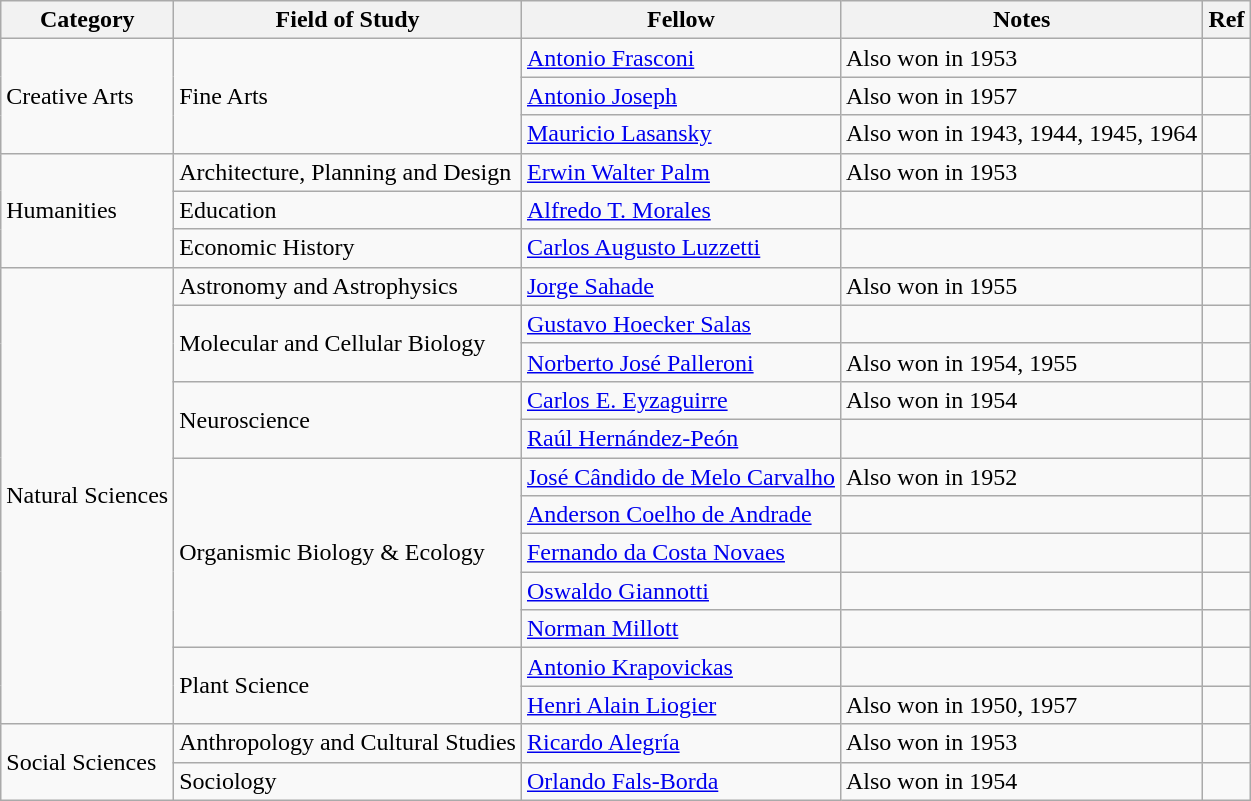<table class="wikitable sortable">
<tr>
<th>Category</th>
<th>Field of Study</th>
<th>Fellow</th>
<th>Notes</th>
<th class="unsortable">Ref</th>
</tr>
<tr>
<td rowspan="3">Creative Arts</td>
<td rowspan="3">Fine Arts</td>
<td><a href='#'>Antonio Frasconi</a></td>
<td>Also won in 1953</td>
<td></td>
</tr>
<tr>
<td><a href='#'>Antonio Joseph</a></td>
<td>Also won in 1957</td>
<td></td>
</tr>
<tr>
<td><a href='#'>Mauricio Lasansky</a></td>
<td>Also won in 1943, 1944, 1945, 1964</td>
<td></td>
</tr>
<tr>
<td rowspan="3">Humanities</td>
<td>Architecture, Planning and Design</td>
<td><a href='#'>Erwin Walter Palm</a></td>
<td>Also won in 1953</td>
<td></td>
</tr>
<tr>
<td>Education</td>
<td><a href='#'>Alfredo T. Morales</a></td>
<td></td>
<td></td>
</tr>
<tr>
<td>Economic History</td>
<td><a href='#'>Carlos Augusto Luzzetti</a></td>
<td></td>
<td></td>
</tr>
<tr>
<td rowspan="12">Natural Sciences</td>
<td>Astronomy and Astrophysics</td>
<td><a href='#'>Jorge Sahade</a></td>
<td>Also won in 1955</td>
<td></td>
</tr>
<tr>
<td rowspan="2">Molecular and Cellular Biology</td>
<td><a href='#'>Gustavo Hoecker Salas</a> </td>
<td></td>
<td></td>
</tr>
<tr>
<td><a href='#'>Norberto José Palleroni</a></td>
<td>Also won in 1954, 1955</td>
<td></td>
</tr>
<tr>
<td rowspan="2">Neuroscience</td>
<td><a href='#'>Carlos E. Eyzaguirre</a> </td>
<td>Also won in 1954</td>
<td></td>
</tr>
<tr>
<td><a href='#'>Raúl Hernández-Peón</a></td>
<td></td>
<td></td>
</tr>
<tr>
<td rowspan="5">Organismic Biology & Ecology</td>
<td><a href='#'>José Cândido de Melo Carvalho</a></td>
<td>Also won in 1952</td>
<td></td>
</tr>
<tr>
<td><a href='#'>Anderson Coelho de Andrade</a></td>
<td></td>
<td></td>
</tr>
<tr>
<td><a href='#'>Fernando da Costa Novaes</a></td>
<td></td>
<td></td>
</tr>
<tr>
<td><a href='#'>Oswaldo Giannotti</a></td>
<td></td>
<td></td>
</tr>
<tr>
<td><a href='#'>Norman Millott</a></td>
<td></td>
<td></td>
</tr>
<tr>
<td rowspan="2">Plant Science</td>
<td><a href='#'>Antonio Krapovickas</a></td>
<td></td>
<td></td>
</tr>
<tr>
<td><a href='#'>Henri Alain Liogier</a></td>
<td>Also won in 1950, 1957</td>
<td></td>
</tr>
<tr>
<td rowspan="2">Social Sciences</td>
<td>Anthropology and Cultural Studies</td>
<td><a href='#'>Ricardo Alegría</a></td>
<td>Also won in 1953</td>
<td></td>
</tr>
<tr>
<td>Sociology</td>
<td><a href='#'>Orlando Fals-Borda</a></td>
<td>Also won in 1954</td>
<td></td>
</tr>
</table>
